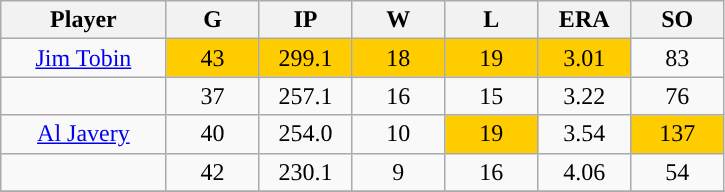<table class="wikitable sortable">
<tr>
<th bgcolor="#DDDDFF" width="16%">Player</th>
<th bgcolor="#DDDDFF" width="9%">G</th>
<th bgcolor="#DDDDFF" width="9%">IP</th>
<th bgcolor="#DDDDFF" width="9%">W</th>
<th bgcolor="#DDDDFF" width="9%">L</th>
<th bgcolor="#DDDDFF" width="9%">ERA</th>
<th bgcolor="#DDDDFF" width="9%">SO</th>
</tr>
<tr align="center">
<td><a href='#'>Jim Tobin</a></td>
<td style="background:#fc0;">43</td>
<td style="background:#fc0;">299.1</td>
<td style="background:#fc0;">18</td>
<td style="background:#fc0;">19</td>
<td style="background:#fc0;">3.01</td>
<td>83</td>
</tr>
<tr align=center>
<td></td>
<td>37</td>
<td>257.1</td>
<td>16</td>
<td>15</td>
<td>3.22</td>
<td>76</td>
</tr>
<tr align="center">
<td><a href='#'>Al Javery</a></td>
<td>40</td>
<td>254.0</td>
<td>10</td>
<td style="background:#fc0;">19</td>
<td>3.54</td>
<td style="background:#fc0;">137</td>
</tr>
<tr align=center>
<td></td>
<td>42</td>
<td>230.1</td>
<td>9</td>
<td>16</td>
<td>4.06</td>
<td>54</td>
</tr>
<tr align="center">
</tr>
</table>
